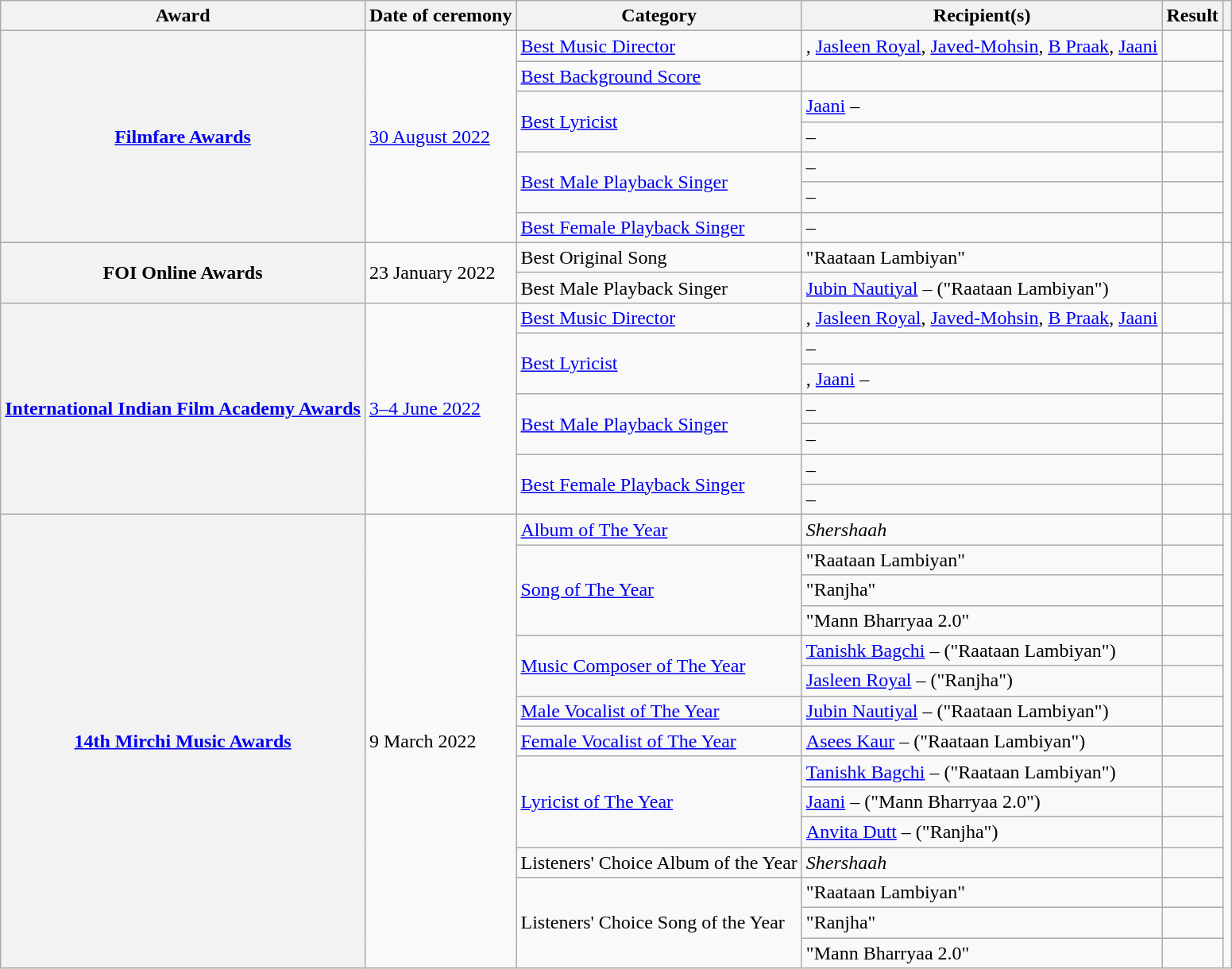<table class="wikitable plainrowheaders sortable">
<tr>
<th scope="col">Award</th>
<th scope="col">Date of ceremony</th>
<th scope="col">Category</th>
<th scope="col">Recipient(s)</th>
<th scope="col">Result</th>
<th scope="col" class="unsortable"></th>
</tr>
<tr>
<th scope="row" rowspan="7"><a href='#'>Filmfare Awards</a></th>
<td rowspan="7"><a href='#'>30 August 2022</a></td>
<td><a href='#'>Best Music Director</a></td>
<td>, <a href='#'>Jasleen Royal</a>, <a href='#'>Javed-Mohsin</a>, <a href='#'>B Praak</a>, <a href='#'>Jaani</a></td>
<td></td>
<td style="text-align:center;" rowspan="7"><br></td>
</tr>
<tr>
<td><a href='#'>Best Background Score</a></td>
<td></td>
<td></td>
</tr>
<tr>
<td rowspan="2"><a href='#'>Best Lyricist</a></td>
<td><a href='#'>Jaani</a> – </td>
<td></td>
</tr>
<tr>
<td> – </td>
<td></td>
</tr>
<tr>
<td rowspan="2"><a href='#'>Best Male Playback Singer</a></td>
<td> – </td>
<td></td>
</tr>
<tr>
<td> – </td>
<td></td>
</tr>
<tr>
<td><a href='#'>Best Female Playback Singer</a></td>
<td> – </td>
<td></td>
</tr>
<tr>
<th rowspan="2" scope="row">FOI Online Awards</th>
<td rowspan="2">23 January 2022</td>
<td>Best Original Song</td>
<td>"Raataan Lambiyan"</td>
<td></td>
<td rowspan="2" align="center"></td>
</tr>
<tr>
<td>Best Male Playback Singer</td>
<td><a href='#'>Jubin Nautiyal</a> – ("Raataan Lambiyan")</td>
<td></td>
</tr>
<tr>
<th scope="row" rowspan="7"><a href='#'>International Indian Film Academy Awards</a></th>
<td rowspan="7"><a href='#'>3–4 June 2022</a></td>
<td><a href='#'>Best Music Director</a></td>
<td>, <a href='#'>Jasleen Royal</a>, <a href='#'>Javed-Mohsin</a>, <a href='#'>B Praak</a>, <a href='#'>Jaani</a></td>
<td></td>
<td style="text-align:center;" rowspan="7"><br><br></td>
</tr>
<tr>
<td rowspan="2"><a href='#'>Best Lyricist</a></td>
<td> – </td>
<td></td>
</tr>
<tr>
<td>, <a href='#'>Jaani</a> – </td>
<td></td>
</tr>
<tr>
<td rowspan="2"><a href='#'>Best Male Playback Singer</a></td>
<td> – </td>
<td></td>
</tr>
<tr>
<td> – </td>
<td></td>
</tr>
<tr>
<td rowspan="2"><a href='#'>Best Female Playback Singer</a></td>
<td> – </td>
<td></td>
</tr>
<tr>
<td> – </td>
<td></td>
</tr>
<tr>
<th rowspan="15" scope="row"><a href='#'>14th Mirchi Music Awards</a></th>
<td rowspan="15">9 March 2022</td>
<td><a href='#'>Album of The Year</a></td>
<td><em>Shershaah</em></td>
<td></td>
<td rowspan="20" align="center"><br></td>
</tr>
<tr>
<td rowspan="3"><a href='#'>Song of The Year</a></td>
<td>"Raataan Lambiyan"</td>
<td></td>
</tr>
<tr>
<td>"Ranjha"</td>
<td></td>
</tr>
<tr>
<td>"Mann Bharryaa 2.0"</td>
<td></td>
</tr>
<tr>
<td rowspan="2"><a href='#'>Music Composer of The Year</a></td>
<td><a href='#'>Tanishk Bagchi</a> – ("Raataan Lambiyan")</td>
<td></td>
</tr>
<tr>
<td><a href='#'>Jasleen Royal</a> – ("Ranjha")</td>
<td></td>
</tr>
<tr>
<td><a href='#'>Male Vocalist of The Year</a></td>
<td><a href='#'>Jubin Nautiyal</a> – ("Raataan Lambiyan")</td>
<td></td>
</tr>
<tr>
<td><a href='#'>Female Vocalist of The Year</a></td>
<td><a href='#'>Asees Kaur</a> – ("Raataan Lambiyan")</td>
<td></td>
</tr>
<tr>
<td rowspan="3"><a href='#'>Lyricist of The Year</a></td>
<td><a href='#'>Tanishk Bagchi</a> – ("Raataan Lambiyan")</td>
<td></td>
</tr>
<tr>
<td><a href='#'>Jaani</a> – ("Mann Bharryaa 2.0")</td>
<td></td>
</tr>
<tr>
<td><a href='#'>Anvita Dutt</a> – ("Ranjha")</td>
<td></td>
</tr>
<tr>
<td>Listeners' Choice Album of the Year</td>
<td><em>Shershaah</em></td>
<td></td>
</tr>
<tr>
<td rowspan="3">Listeners' Choice Song of the Year</td>
<td>"Raataan Lambiyan"</td>
<td></td>
</tr>
<tr>
<td>"Ranjha"</td>
<td></td>
</tr>
<tr>
<td>"Mann Bharryaa 2.0"</td>
<td></td>
</tr>
</table>
